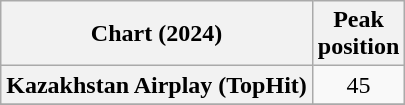<table class="wikitable plainrowheaders" style="text-align:center">
<tr>
<th scope="col">Chart (2024)</th>
<th scope="col">Peak<br>position</th>
</tr>
<tr>
<th scope="row">Kazakhstan Airplay (TopHit)</th>
<td>45</td>
</tr>
<tr>
</tr>
</table>
